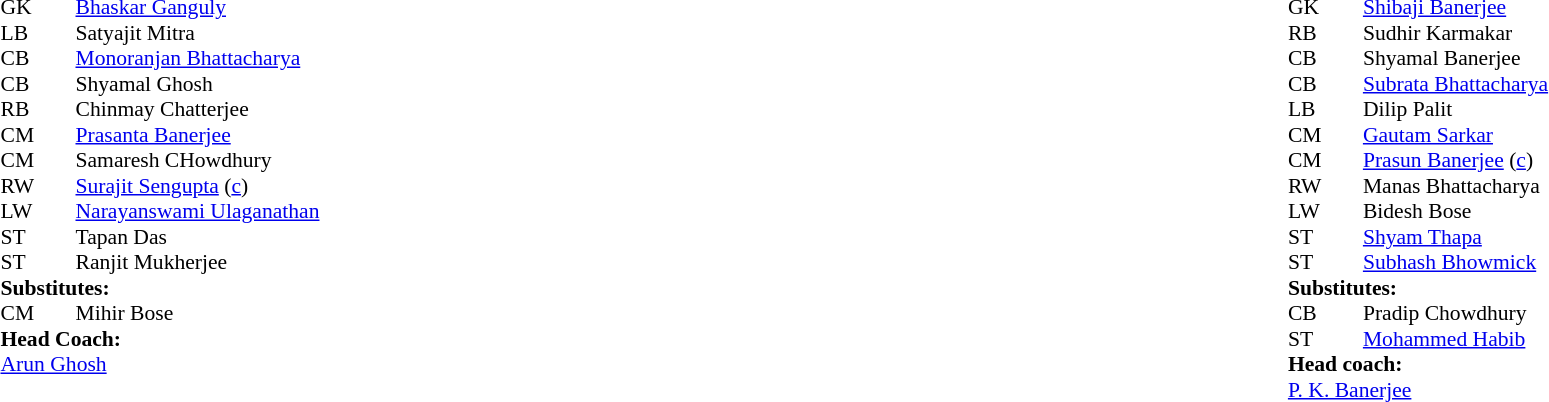<table width="100%">
<tr>
<td valign="top" width="40%"><br><table style="font-size: 90%" cellspacing="0" cellpadding="0">
<tr>
<td colspan="4"></td>
</tr>
<tr>
<th width="25"></th>
<th width="25"></th>
</tr>
<tr>
<td>GK</td>
<td></td>
<td> <a href='#'>Bhaskar Ganguly</a></td>
</tr>
<tr>
<td>LB</td>
<td></td>
<td> Satyajit Mitra</td>
</tr>
<tr>
<td>CB</td>
<td></td>
<td> <a href='#'>Monoranjan Bhattacharya</a></td>
</tr>
<tr>
<td>CB</td>
<td></td>
<td> Shyamal Ghosh</td>
</tr>
<tr>
<td>RB</td>
<td></td>
<td> Chinmay Chatterjee</td>
</tr>
<tr>
<td>CM</td>
<td></td>
<td> <a href='#'>Prasanta Banerjee</a></td>
</tr>
<tr>
<td>CM</td>
<td></td>
<td> Samaresh CHowdhury</td>
</tr>
<tr>
<td>RW</td>
<td></td>
<td> <a href='#'>Surajit Sengupta</a> (<a href='#'>c</a>)</td>
<td></td>
<td></td>
</tr>
<tr>
<td>LW</td>
<td></td>
<td> <a href='#'>Narayanswami Ulaganathan</a></td>
</tr>
<tr>
<td>ST</td>
<td></td>
<td> Tapan Das</td>
</tr>
<tr>
<td>ST</td>
<td></td>
<td> Ranjit Mukherjee</td>
</tr>
<tr>
<td colspan=4><strong>Substitutes:</strong></td>
</tr>
<tr>
<td>CM</td>
<td></td>
<td> Mihir Bose</td>
<td></td>
<td></td>
</tr>
<tr>
<td colspan=4><strong>Head Coach:</strong></td>
</tr>
<tr>
<td colspan="4"> <a href='#'>Arun Ghosh</a></td>
</tr>
</table>
</td>
<td valign="top"></td>
<td valign="top" width="50%"><br><table style="font-size: 90%" cellspacing="0" cellpadding="0" align=center>
<tr>
<td colspan="4"></td>
</tr>
<tr>
<th width="25"></th>
<th width="25"></th>
</tr>
<tr>
<td>GK</td>
<td></td>
<td> <a href='#'>Shibaji Banerjee</a></td>
</tr>
<tr>
<td>RB</td>
<td></td>
<td> Sudhir Karmakar</td>
<td></td>
</tr>
<tr>
<td>CB</td>
<td></td>
<td> Shyamal Banerjee</td>
</tr>
<tr>
<td>CB</td>
<td></td>
<td> <a href='#'>Subrata Bhattacharya</a></td>
</tr>
<tr>
<td>LB</td>
<td></td>
<td> Dilip Palit</td>
</tr>
<tr>
<td>CM</td>
<td></td>
<td> <a href='#'>Gautam Sarkar</a></td>
</tr>
<tr>
<td>CM</td>
<td></td>
<td> <a href='#'>Prasun Banerjee</a> (<a href='#'>c</a>)</td>
</tr>
<tr>
<td>RW</td>
<td></td>
<td> Manas Bhattacharya</td>
<td></td>
</tr>
<tr>
<td>LW</td>
<td></td>
<td> Bidesh Bose</td>
</tr>
<tr>
<td>ST</td>
<td></td>
<td> <a href='#'>Shyam Thapa</a></td>
</tr>
<tr>
<td>ST</td>
<td></td>
<td> <a href='#'>Subhash Bhowmick</a></td>
</tr>
<tr>
<td colspan=4><strong>Substitutes:</strong></td>
</tr>
<tr>
<td>CB</td>
<td></td>
<td> Pradip Chowdhury</td>
<td></td>
</tr>
<tr>
<td>ST</td>
<td></td>
<td> <a href='#'>Mohammed Habib</a></td>
<td></td>
</tr>
<tr>
<td colspan=4><strong>Head coach:</strong></td>
</tr>
<tr>
<td colspan="4"> <a href='#'>P. K. Banerjee</a></td>
</tr>
</table>
</td>
</tr>
</table>
